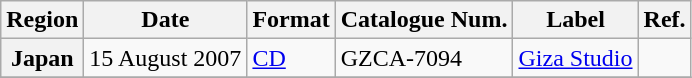<table class="wikitable sortable plainrowheaders">
<tr>
<th scope="col">Region</th>
<th scope="col">Date</th>
<th scope="col">Format</th>
<th scope="col">Catalogue Num.</th>
<th scope="col">Label</th>
<th scope="col">Ref.</th>
</tr>
<tr>
<th scope="row">Japan</th>
<td>15 August 2007</td>
<td><a href='#'>CD</a></td>
<td>GZCA-7094</td>
<td><a href='#'>Giza Studio</a></td>
<td></td>
</tr>
<tr>
</tr>
</table>
